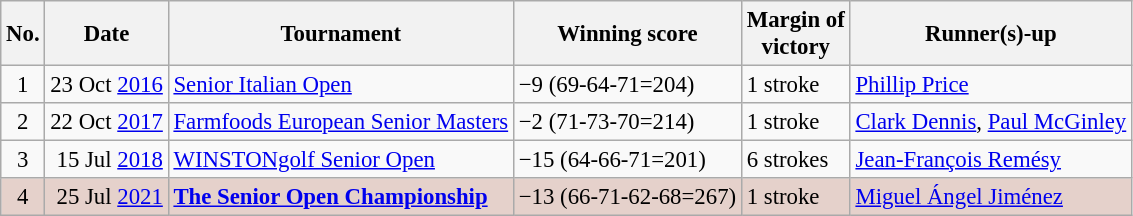<table class="wikitable" style="font-size:95%;">
<tr>
<th>No.</th>
<th>Date</th>
<th>Tournament</th>
<th>Winning score</th>
<th>Margin of<br>victory</th>
<th>Runner(s)-up</th>
</tr>
<tr>
<td align=center>1</td>
<td align=right>23 Oct <a href='#'>2016</a></td>
<td><a href='#'>Senior Italian Open</a></td>
<td>−9 (69-64-71=204)</td>
<td>1 stroke</td>
<td> <a href='#'>Phillip Price</a></td>
</tr>
<tr>
<td align=center>2</td>
<td align=right>22 Oct <a href='#'>2017</a></td>
<td><a href='#'>Farmfoods European Senior Masters</a></td>
<td>−2 (71-73-70=214)</td>
<td>1 stroke</td>
<td> <a href='#'>Clark Dennis</a>,  <a href='#'>Paul McGinley</a></td>
</tr>
<tr>
<td align=center>3</td>
<td align=right>15 Jul <a href='#'>2018</a></td>
<td><a href='#'>WINSTONgolf Senior Open</a></td>
<td>−15 (64-66-71=201)</td>
<td>6 strokes</td>
<td> <a href='#'>Jean-François Remésy</a></td>
</tr>
<tr style="background:#e5d1cb;">
<td align=center>4</td>
<td align=right>25 Jul <a href='#'>2021</a></td>
<td><strong><a href='#'>The Senior Open Championship</a></strong></td>
<td>−13 (66-71-62-68=267)</td>
<td>1 stroke</td>
<td> <a href='#'>Miguel Ángel Jiménez</a></td>
</tr>
</table>
